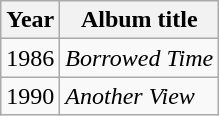<table class="wikitable">
<tr>
<th>Year</th>
<th>Album title</th>
</tr>
<tr>
<td>1986</td>
<td><em> Borrowed Time </em></td>
</tr>
<tr>
<td>1990</td>
<td><em>Another View</em></td>
</tr>
</table>
